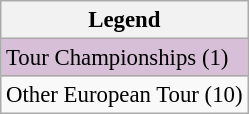<table class="wikitable" style="font-size:95%;">
<tr>
<th>Legend</th>
</tr>
<tr style="background:thistle;">
<td>Tour Championships (1)</td>
</tr>
<tr>
<td>Other European Tour (10)</td>
</tr>
</table>
